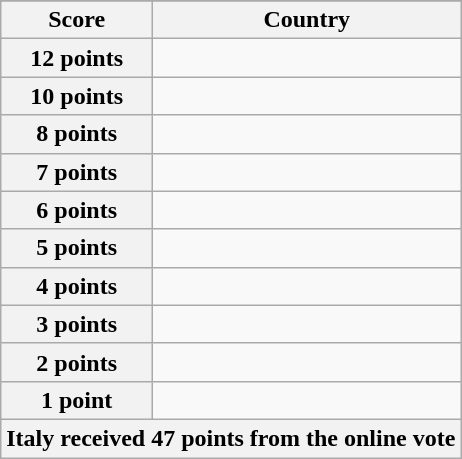<table class="wikitable">
<tr>
</tr>
<tr>
<th scope="col" width="33%">Score</th>
<th scope="col">Country</th>
</tr>
<tr>
<th scope="row">12 points</th>
<td></td>
</tr>
<tr>
<th scope="row">10 points</th>
<td></td>
</tr>
<tr>
<th scope="row">8 points</th>
<td></td>
</tr>
<tr>
<th scope="row">7 points</th>
<td></td>
</tr>
<tr>
<th scope="row">6 points</th>
<td></td>
</tr>
<tr>
<th scope="row">5 points</th>
<td></td>
</tr>
<tr>
<th scope="row">4 points</th>
<td></td>
</tr>
<tr>
<th scope="row">3 points</th>
<td></td>
</tr>
<tr>
<th scope="row">2 points</th>
<td></td>
</tr>
<tr>
<th scope="row">1 point</th>
<td></td>
</tr>
<tr>
<th colspan="2">Italy received 47 points from the online vote</th>
</tr>
</table>
